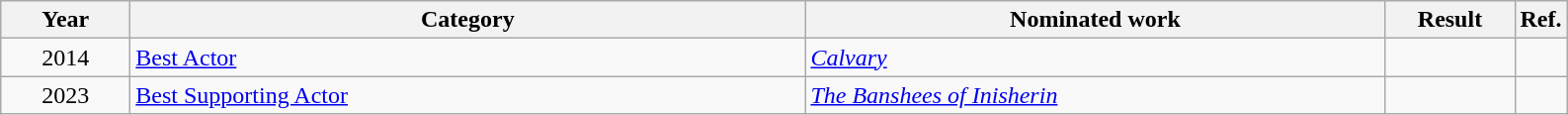<table class=wikitable>
<tr>
<th scope="col" style="width:5em;">Year</th>
<th scope="col" style="width:28em;">Category</th>
<th scope="col" style="width:24em;">Nominated work</th>
<th scope="col" style="width:5em;">Result</th>
<th>Ref.</th>
</tr>
<tr>
<td style="text-align:center;">2014</td>
<td><a href='#'>Best Actor</a></td>
<td><em><a href='#'>Calvary</a></em></td>
<td></td>
<td></td>
</tr>
<tr>
<td style="text-align:center;">2023</td>
<td><a href='#'>Best Supporting Actor</a></td>
<td><em><a href='#'>The Banshees of Inisherin</a></em></td>
<td></td>
<td></td>
</tr>
</table>
